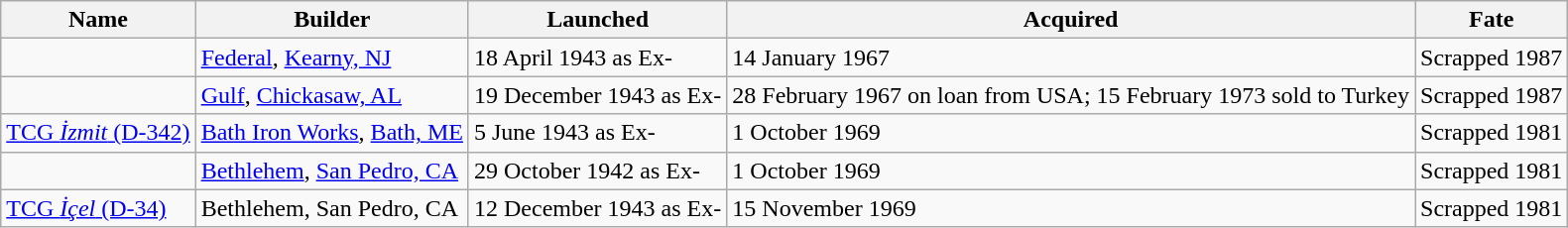<table class="wikitable">
<tr>
<th>Name</th>
<th>Builder</th>
<th>Launched</th>
<th>Acquired</th>
<th>Fate</th>
</tr>
<tr>
<td></td>
<td> <a href='#'>Federal</a>, <a href='#'>Kearny, NJ</a></td>
<td>18 April 1943 as Ex-</td>
<td>14 January 1967</td>
<td>Scrapped 1987</td>
</tr>
<tr>
<td></td>
<td> <a href='#'>Gulf</a>, <a href='#'>Chickasaw, AL</a></td>
<td>19 December 1943 as Ex-</td>
<td>28 February 1967 on loan from USA; 15 February 1973 sold to Turkey</td>
<td>Scrapped 1987</td>
</tr>
<tr>
<td><a href='#'>TCG <em>İzmit</em> (D-342)</a></td>
<td> <a href='#'>Bath Iron Works</a>, <a href='#'>Bath, ME</a></td>
<td>5 June 1943 as Ex-</td>
<td>1 October 1969</td>
<td>Scrapped 1981</td>
</tr>
<tr>
<td></td>
<td> <a href='#'>Bethlehem</a>, <a href='#'>San Pedro, CA</a></td>
<td>29 October 1942 as Ex-</td>
<td>1 October 1969</td>
<td>Scrapped 1981</td>
</tr>
<tr>
<td><a href='#'>TCG <em>İçel</em> (D-34)</a></td>
<td> Bethlehem, San Pedro, CA</td>
<td>12 December 1943 as Ex-</td>
<td>15 November 1969</td>
<td>Scrapped 1981</td>
</tr>
</table>
